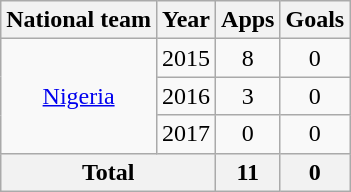<table class="wikitable" style="text-align:center">
<tr>
<th>National team</th>
<th>Year</th>
<th>Apps</th>
<th>Goals</th>
</tr>
<tr>
<td rowspan="3"><a href='#'>Nigeria</a></td>
<td>2015</td>
<td>8</td>
<td>0</td>
</tr>
<tr>
<td>2016</td>
<td>3</td>
<td>0</td>
</tr>
<tr>
<td>2017</td>
<td>0</td>
<td>0</td>
</tr>
<tr>
<th colspan=2>Total</th>
<th>11</th>
<th>0</th>
</tr>
</table>
